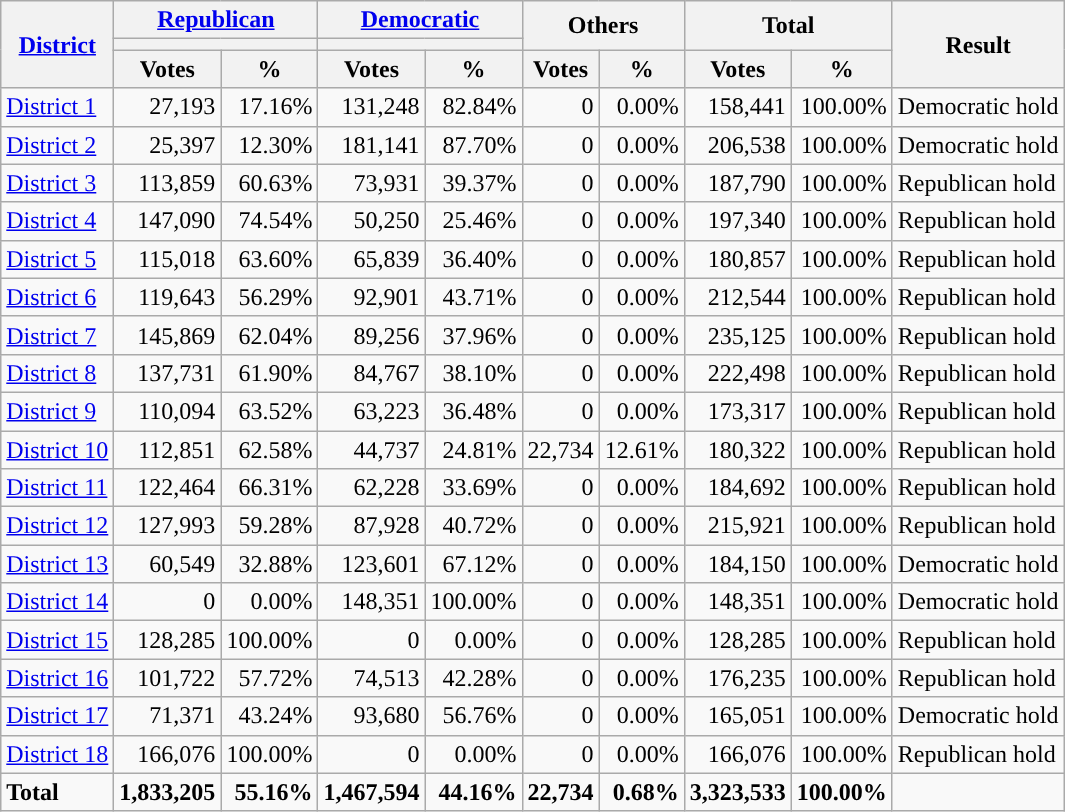<table class="wikitable plainrowheaders sortable" style="font-size:100%; text-align:right;">
<tr>
<th scope=col rowspan=3><a href='#'>District</a></th>
<th scope=col colspan=2><a href='#'>Republican</a></th>
<th scope=col colspan=2><a href='#'>Democratic</a></th>
<th scope=col colspan=2 rowspan=2>Others</th>
<th scope=col colspan=2 rowspan=2>Total</th>
<th scope=col rowspan=3>Result</th>
</tr>
<tr>
<th scope=col colspan=2 style="background:"></th>
<th scope=col colspan=2 style="background:"></th>
</tr>
<tr>
<th scope=col data-sort-type="number">Votes</th>
<th scope=col data-sort-type="number">%</th>
<th scope=col data-sort-type="number">Votes</th>
<th scope=col data-sort-type="number">%</th>
<th scope=col data-sort-type="number">Votes</th>
<th scope=col data-sort-type="number">%</th>
<th scope=col data-sort-type="number">Votes</th>
<th scope=col data-sort-type="number">%</th>
</tr>
<tr>
<td align=left><a href='#'>District 1</a></td>
<td>27,193</td>
<td>17.16%</td>
<td>131,248</td>
<td>82.84%</td>
<td>0</td>
<td>0.00%</td>
<td>158,441</td>
<td>100.00%</td>
<td align=left>Democratic hold</td>
</tr>
<tr>
<td align=left><a href='#'>District 2</a></td>
<td>25,397</td>
<td>12.30%</td>
<td>181,141</td>
<td>87.70%</td>
<td>0</td>
<td>0.00%</td>
<td>206,538</td>
<td>100.00%</td>
<td align=left>Democratic hold</td>
</tr>
<tr>
<td align=left><a href='#'>District 3</a></td>
<td>113,859</td>
<td>60.63%</td>
<td>73,931</td>
<td>39.37%</td>
<td>0</td>
<td>0.00%</td>
<td>187,790</td>
<td>100.00%</td>
<td align=left>Republican hold</td>
</tr>
<tr>
<td align=left><a href='#'>District 4</a></td>
<td>147,090</td>
<td>74.54%</td>
<td>50,250</td>
<td>25.46%</td>
<td>0</td>
<td>0.00%</td>
<td>197,340</td>
<td>100.00%</td>
<td align=left>Republican hold</td>
</tr>
<tr>
<td align=left><a href='#'>District 5</a></td>
<td>115,018</td>
<td>63.60%</td>
<td>65,839</td>
<td>36.40%</td>
<td>0</td>
<td>0.00%</td>
<td>180,857</td>
<td>100.00%</td>
<td align=left>Republican hold</td>
</tr>
<tr>
<td align=left><a href='#'>District 6</a></td>
<td>119,643</td>
<td>56.29%</td>
<td>92,901</td>
<td>43.71%</td>
<td>0</td>
<td>0.00%</td>
<td>212,544</td>
<td>100.00%</td>
<td align=left>Republican hold</td>
</tr>
<tr>
<td align=left><a href='#'>District 7</a></td>
<td>145,869</td>
<td>62.04%</td>
<td>89,256</td>
<td>37.96%</td>
<td>0</td>
<td>0.00%</td>
<td>235,125</td>
<td>100.00%</td>
<td align=left>Republican hold</td>
</tr>
<tr>
<td align=left><a href='#'>District 8</a></td>
<td>137,731</td>
<td>61.90%</td>
<td>84,767</td>
<td>38.10%</td>
<td>0</td>
<td>0.00%</td>
<td>222,498</td>
<td>100.00%</td>
<td align=left>Republican hold</td>
</tr>
<tr>
<td align=left><a href='#'>District 9</a></td>
<td>110,094</td>
<td>63.52%</td>
<td>63,223</td>
<td>36.48%</td>
<td>0</td>
<td>0.00%</td>
<td>173,317</td>
<td>100.00%</td>
<td align=left>Republican hold</td>
</tr>
<tr>
<td align=left><a href='#'>District 10</a></td>
<td>112,851</td>
<td>62.58%</td>
<td>44,737</td>
<td>24.81%</td>
<td>22,734</td>
<td>12.61%</td>
<td>180,322</td>
<td>100.00%</td>
<td align=left>Republican hold</td>
</tr>
<tr>
<td align=left><a href='#'>District 11</a></td>
<td>122,464</td>
<td>66.31%</td>
<td>62,228</td>
<td>33.69%</td>
<td>0</td>
<td>0.00%</td>
<td>184,692</td>
<td>100.00%</td>
<td align=left>Republican hold</td>
</tr>
<tr>
<td align=left><a href='#'>District 12</a></td>
<td>127,993</td>
<td>59.28%</td>
<td>87,928</td>
<td>40.72%</td>
<td>0</td>
<td>0.00%</td>
<td>215,921</td>
<td>100.00%</td>
<td align=left>Republican hold</td>
</tr>
<tr>
<td align=left><a href='#'>District 13</a></td>
<td>60,549</td>
<td>32.88%</td>
<td>123,601</td>
<td>67.12%</td>
<td>0</td>
<td>0.00%</td>
<td>184,150</td>
<td>100.00%</td>
<td align=left>Democratic hold</td>
</tr>
<tr>
<td align=left><a href='#'>District 14</a></td>
<td>0</td>
<td>0.00%</td>
<td>148,351</td>
<td>100.00%</td>
<td>0</td>
<td>0.00%</td>
<td>148,351</td>
<td>100.00%</td>
<td align=left>Democratic hold</td>
</tr>
<tr>
<td align=left><a href='#'>District 15</a></td>
<td>128,285</td>
<td>100.00%</td>
<td>0</td>
<td>0.00%</td>
<td>0</td>
<td>0.00%</td>
<td>128,285</td>
<td>100.00%</td>
<td align=left>Republican hold</td>
</tr>
<tr>
<td align=left><a href='#'>District 16</a></td>
<td>101,722</td>
<td>57.72%</td>
<td>74,513</td>
<td>42.28%</td>
<td>0</td>
<td>0.00%</td>
<td>176,235</td>
<td>100.00%</td>
<td align=left>Republican hold</td>
</tr>
<tr>
<td align=left><a href='#'>District 17</a></td>
<td>71,371</td>
<td>43.24%</td>
<td>93,680</td>
<td>56.76%</td>
<td>0</td>
<td>0.00%</td>
<td>165,051</td>
<td>100.00%</td>
<td align=left>Democratic hold</td>
</tr>
<tr>
<td align=left><a href='#'>District 18</a></td>
<td>166,076</td>
<td>100.00%</td>
<td>0</td>
<td>0.00%</td>
<td>0</td>
<td>0.00%</td>
<td>166,076</td>
<td>100.00%</td>
<td align=left>Republican hold</td>
</tr>
<tr class="sortbottom" style="font-weight:bold">
<td align=left>Total</td>
<td>1,833,205</td>
<td>55.16%</td>
<td>1,467,594</td>
<td>44.16%</td>
<td>22,734</td>
<td>0.68%</td>
<td>3,323,533</td>
<td>100.00%</td>
<td></td>
</tr>
</table>
